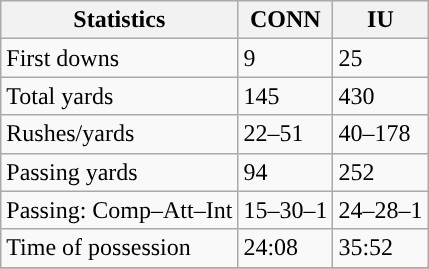<table class="wikitable" style="float: left;">
<tr>
<th>Statistics</th>
<th>CONN</th>
<th>IU</th>
</tr>
<tr>
<td>First downs</td>
<td>9</td>
<td>25</td>
</tr>
<tr>
<td>Total yards</td>
<td>145</td>
<td>430</td>
</tr>
<tr>
<td>Rushes/yards</td>
<td>22–51</td>
<td>40–178</td>
</tr>
<tr>
<td>Passing yards</td>
<td>94</td>
<td>252</td>
</tr>
<tr>
<td>Passing: Comp–Att–Int</td>
<td>15–30–1</td>
<td>24–28–1</td>
</tr>
<tr>
<td>Time of possession</td>
<td>24:08</td>
<td>35:52</td>
</tr>
<tr>
</tr>
</table>
